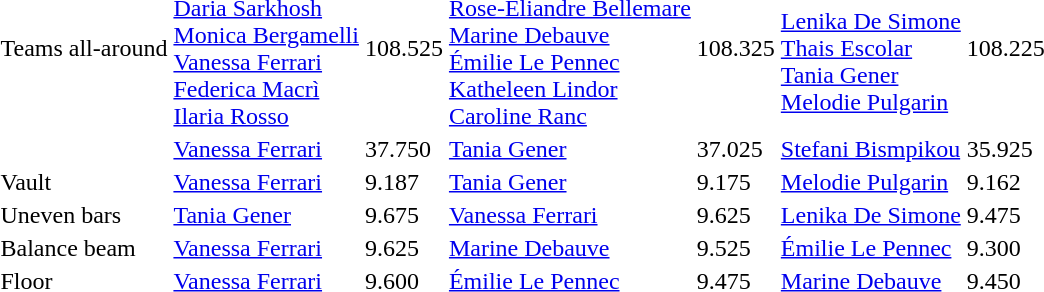<table>
<tr>
<td>Teams all-around</td>
<td><br><a href='#'>Daria Sarkhosh</a><br><a href='#'>Monica Bergamelli</a><br><a href='#'>Vanessa Ferrari</a><br><a href='#'>Federica Macrì</a><br><a href='#'>Ilaria Rosso</a></td>
<td>108.525</td>
<td><br><a href='#'>Rose-Eliandre Bellemare</a><br><a href='#'>Marine Debauve</a><br><a href='#'>Émilie Le Pennec</a><br><a href='#'>Katheleen Lindor</a><br><a href='#'>Caroline Ranc</a></td>
<td>108.325</td>
<td><br><a href='#'>Lenika De Simone</a><br><a href='#'>Thais Escolar</a><br><a href='#'>Tania Gener</a><br><a href='#'>Melodie Pulgarin</a></td>
<td>108.225</td>
</tr>
<tr>
<td></td>
<td>  <a href='#'>Vanessa Ferrari</a></td>
<td>37.750</td>
<td>  <a href='#'>Tania Gener</a></td>
<td>37.025</td>
<td>  <a href='#'>Stefani Bismpikou</a></td>
<td>35.925</td>
</tr>
<tr>
<td>Vault</td>
<td>  <a href='#'>Vanessa Ferrari</a></td>
<td>9.187</td>
<td>  <a href='#'>Tania Gener</a></td>
<td>9.175</td>
<td>  <a href='#'>Melodie Pulgarin</a></td>
<td>9.162</td>
</tr>
<tr>
<td>Uneven bars</td>
<td>  <a href='#'>Tania Gener</a></td>
<td>9.675</td>
<td>  <a href='#'>Vanessa Ferrari</a></td>
<td>9.625</td>
<td>  <a href='#'>Lenika De Simone</a></td>
<td>9.475</td>
</tr>
<tr>
<td>Balance beam</td>
<td>  <a href='#'>Vanessa Ferrari</a></td>
<td>9.625</td>
<td>  <a href='#'>Marine Debauve</a></td>
<td>9.525</td>
<td>  <a href='#'>Émilie Le Pennec</a></td>
<td>9.300</td>
</tr>
<tr>
<td>Floor</td>
<td>  <a href='#'>Vanessa Ferrari</a></td>
<td>9.600</td>
<td>  <a href='#'>Émilie Le Pennec</a></td>
<td>9.475</td>
<td>  <a href='#'>Marine Debauve</a></td>
<td>9.450</td>
</tr>
</table>
